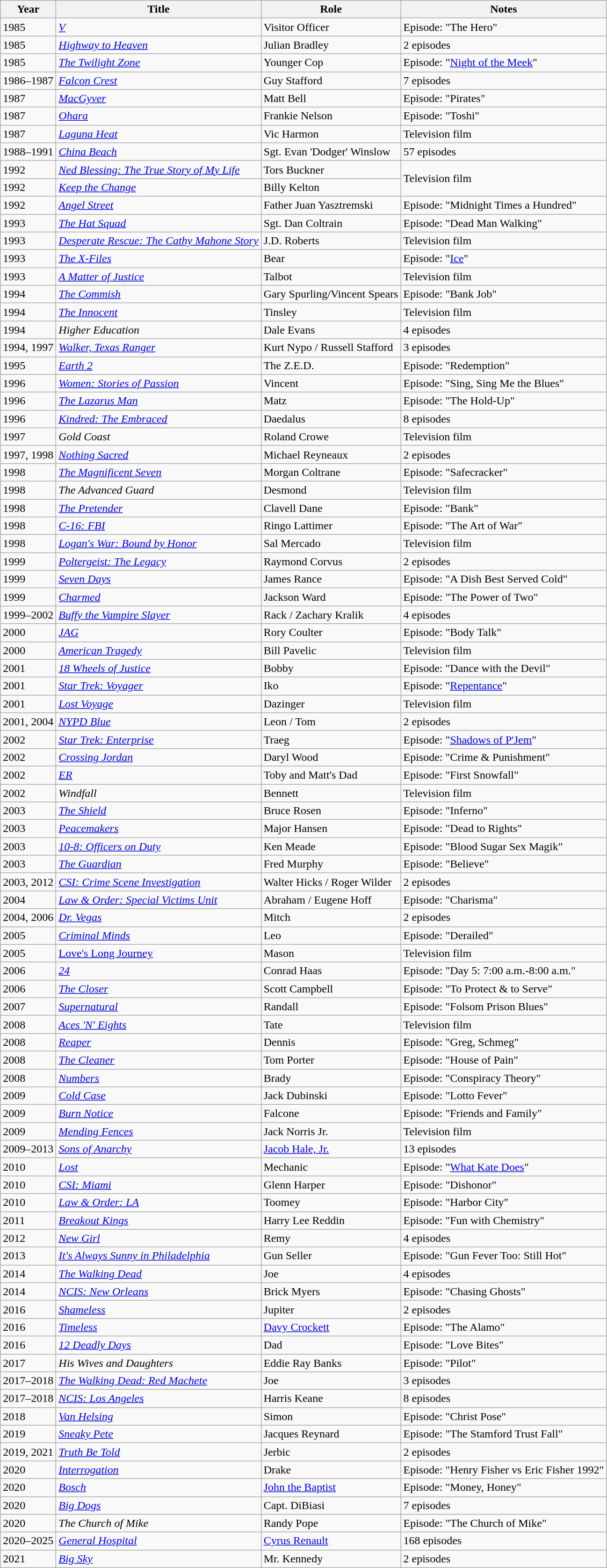<table class="wikitable sortable">
<tr>
<th>Year</th>
<th>Title</th>
<th>Role</th>
<th>Notes</th>
</tr>
<tr>
<td>1985</td>
<td><a href='#'><em>V</em></a></td>
<td>Visitor Officer</td>
<td>Episode: "The Hero"</td>
</tr>
<tr>
<td>1985</td>
<td><em><a href='#'>Highway to Heaven</a></em></td>
<td>Julian Bradley</td>
<td>2 episodes</td>
</tr>
<tr>
<td>1985</td>
<td><a href='#'><em>The Twilight Zone</em></a></td>
<td>Younger Cop</td>
<td>Episode: "<a href='#'>Night of the Meek</a>"</td>
</tr>
<tr>
<td>1986–1987</td>
<td><em><a href='#'>Falcon Crest</a></em></td>
<td>Guy Stafford</td>
<td>7 episodes</td>
</tr>
<tr>
<td>1987</td>
<td><a href='#'><em>MacGyver</em></a></td>
<td>Matt Bell</td>
<td>Episode: "Pirates"</td>
</tr>
<tr>
<td>1987</td>
<td><a href='#'><em>Ohara</em></a></td>
<td>Frankie Nelson</td>
<td>Episode: "Toshi"</td>
</tr>
<tr>
<td>1987</td>
<td><em><a href='#'>Laguna Heat</a></em></td>
<td>Vic Harmon</td>
<td>Television film</td>
</tr>
<tr>
<td>1988–1991</td>
<td><em><a href='#'>China Beach</a></em></td>
<td>Sgt. Evan 'Dodger' Winslow</td>
<td>57 episodes</td>
</tr>
<tr>
<td>1992</td>
<td><em><a href='#'>Ned Blessing: The True Story of My Life</a></em></td>
<td>Tors Buckner</td>
<td rowspan="2">Television film</td>
</tr>
<tr>
<td>1992</td>
<td><a href='#'><em>Keep the Change</em></a></td>
<td>Billy Kelton</td>
</tr>
<tr>
<td>1992</td>
<td><a href='#'><em>Angel Street</em></a></td>
<td>Father Juan Yasztremski</td>
<td>Episode: "Midnight Times a Hundred"</td>
</tr>
<tr>
<td>1993</td>
<td><em><a href='#'>The Hat Squad</a></em></td>
<td>Sgt. Dan Coltrain</td>
<td>Episode: "Dead Man Walking"</td>
</tr>
<tr>
<td>1993</td>
<td><em><a href='#'>Desperate Rescue: The Cathy Mahone Story</a></em></td>
<td>J.D. Roberts</td>
<td>Television film</td>
</tr>
<tr>
<td>1993</td>
<td><em><a href='#'>The X-Files</a></em></td>
<td>Bear</td>
<td>Episode: "<a href='#'>Ice</a>"</td>
</tr>
<tr>
<td>1993</td>
<td><em><a href='#'>A Matter of Justice</a></em></td>
<td>Talbot</td>
<td>Television film</td>
</tr>
<tr>
<td>1994</td>
<td><em><a href='#'>The Commish</a></em></td>
<td>Gary Spurling/Vincent Spears</td>
<td>Episode: "Bank Job"</td>
</tr>
<tr>
<td>1994</td>
<td><a href='#'><em>The Innocent</em></a></td>
<td>Tinsley</td>
<td>Television film</td>
</tr>
<tr>
<td>1994</td>
<td><em>Higher Education</em></td>
<td>Dale Evans</td>
<td>4 episodes</td>
</tr>
<tr>
<td>1994, 1997</td>
<td><em><a href='#'>Walker, Texas Ranger</a></em></td>
<td>Kurt Nypo / Russell Stafford</td>
<td>3 episodes</td>
</tr>
<tr>
<td>1995</td>
<td><a href='#'><em>Earth 2</em></a></td>
<td>The Z.E.D.</td>
<td>Episode: "Redemption"</td>
</tr>
<tr>
<td>1996</td>
<td><em><a href='#'>Women: Stories of Passion</a></em></td>
<td>Vincent</td>
<td>Episode: "Sing, Sing Me the Blues"</td>
</tr>
<tr>
<td>1996</td>
<td><em><a href='#'>The Lazarus Man</a></em></td>
<td>Matz</td>
<td>Episode: "The Hold-Up"</td>
</tr>
<tr>
<td>1996</td>
<td><em><a href='#'>Kindred: The Embraced</a></em></td>
<td>Daedalus</td>
<td>8 episodes</td>
</tr>
<tr>
<td>1997</td>
<td><em>Gold Coast</em></td>
<td>Roland Crowe</td>
<td>Television film</td>
</tr>
<tr>
<td>1997, 1998</td>
<td><a href='#'><em>Nothing Sacred</em></a></td>
<td>Michael Reyneaux</td>
<td>2 episodes</td>
</tr>
<tr>
<td>1998</td>
<td><a href='#'><em>The Magnificent Seven</em></a></td>
<td>Morgan Coltrane</td>
<td>Episode: "Safecracker"</td>
</tr>
<tr>
<td>1998</td>
<td><em>The Advanced Guard</em></td>
<td>Desmond</td>
<td>Television film</td>
</tr>
<tr>
<td>1998</td>
<td><a href='#'><em>The Pretender</em></a></td>
<td>Clavell Dane</td>
<td>Episode: "Bank"</td>
</tr>
<tr>
<td>1998</td>
<td><em><a href='#'>C-16: FBI</a></em></td>
<td>Ringo Lattimer</td>
<td>Episode: "The Art of War"</td>
</tr>
<tr>
<td>1998</td>
<td><em><a href='#'>Logan's War: Bound by Honor</a></em></td>
<td>Sal Mercado</td>
<td>Television film</td>
</tr>
<tr>
<td>1999</td>
<td><em><a href='#'>Poltergeist: The Legacy</a></em></td>
<td>Raymond Corvus</td>
<td>2 episodes</td>
</tr>
<tr>
<td>1999</td>
<td><a href='#'><em>Seven Days</em></a></td>
<td>James Rance</td>
<td>Episode: "A Dish Best Served Cold"</td>
</tr>
<tr>
<td>1999</td>
<td><em><a href='#'>Charmed</a></em></td>
<td>Jackson Ward</td>
<td>Episode: "The Power of Two"</td>
</tr>
<tr>
<td>1999–2002</td>
<td><em><a href='#'>Buffy the Vampire Slayer</a></em></td>
<td>Rack / Zachary Kralik</td>
<td>4 episodes</td>
</tr>
<tr>
<td>2000</td>
<td><a href='#'><em>JAG</em></a></td>
<td>Rory Coulter</td>
<td>Episode: "Body Talk"</td>
</tr>
<tr>
<td>2000</td>
<td><a href='#'><em>American Tragedy</em></a></td>
<td>Bill Pavelic</td>
<td>Television film</td>
</tr>
<tr>
<td>2001</td>
<td><em><a href='#'>18 Wheels of Justice</a></em></td>
<td>Bobby</td>
<td>Episode: "Dance with the Devil"</td>
</tr>
<tr>
<td>2001</td>
<td><em><a href='#'>Star Trek: Voyager</a></em></td>
<td>Iko</td>
<td>Episode: "<a href='#'>Repentance</a>"</td>
</tr>
<tr>
<td>2001</td>
<td><em><a href='#'>Lost Voyage</a></em></td>
<td>Dazinger</td>
<td>Television film</td>
</tr>
<tr>
<td>2001, 2004</td>
<td><em><a href='#'>NYPD Blue</a></em></td>
<td>Leon / Tom</td>
<td>2 episodes</td>
</tr>
<tr>
<td>2002</td>
<td><em><a href='#'>Star Trek: Enterprise</a></em></td>
<td>Traeg</td>
<td>Episode: "<a href='#'>Shadows of P'Jem</a>"</td>
</tr>
<tr>
<td>2002</td>
<td><em><a href='#'>Crossing Jordan</a></em></td>
<td>Daryl Wood</td>
<td>Episode: "Crime & Punishment"</td>
</tr>
<tr>
<td>2002</td>
<td><a href='#'><em>ER</em></a></td>
<td>Toby and Matt's Dad</td>
<td>Episode: "First Snowfall"</td>
</tr>
<tr>
<td>2002</td>
<td><em>Windfall</em></td>
<td>Bennett</td>
<td>Television film</td>
</tr>
<tr>
<td>2003</td>
<td><em><a href='#'>The Shield</a></em></td>
<td>Bruce Rosen</td>
<td>Episode: "Inferno"</td>
</tr>
<tr>
<td>2003</td>
<td><a href='#'><em>Peacemakers</em></a></td>
<td>Major Hansen</td>
<td>Episode: "Dead to Rights"</td>
</tr>
<tr>
<td>2003</td>
<td><em><a href='#'>10-8: Officers on Duty</a></em></td>
<td>Ken Meade</td>
<td>Episode: "Blood Sugar Sex Magik"</td>
</tr>
<tr>
<td>2003</td>
<td><a href='#'><em>The Guardian</em></a></td>
<td>Fred Murphy</td>
<td>Episode: "Believe"</td>
</tr>
<tr>
<td>2003, 2012</td>
<td><em><a href='#'>CSI: Crime Scene Investigation</a></em></td>
<td>Walter Hicks / Roger Wilder</td>
<td>2 episodes</td>
</tr>
<tr>
<td>2004</td>
<td><em><a href='#'>Law & Order: Special Victims Unit</a></em></td>
<td>Abraham / Eugene Hoff</td>
<td>Episode: "Charisma"</td>
</tr>
<tr>
<td>2004, 2006</td>
<td><em><a href='#'>Dr. Vegas</a></em></td>
<td>Mitch</td>
<td>2 episodes</td>
</tr>
<tr>
<td>2005</td>
<td><em><a href='#'>Criminal Minds</a></em></td>
<td>Leo</td>
<td>Episode: "Derailed"</td>
</tr>
<tr>
<td>2005</td>
<td><a href='#'>Love's Long Journey</a></td>
<td>Mason</td>
<td>Television film</td>
</tr>
<tr>
<td>2006</td>
<td><a href='#'><em>24</em></a></td>
<td>Conrad Haas</td>
<td>Episode: "Day 5: 7:00 a.m.-8:00 a.m."</td>
</tr>
<tr>
<td>2006</td>
<td><em><a href='#'>The Closer</a></em></td>
<td>Scott Campbell</td>
<td>Episode: "To Protect & to Serve"</td>
</tr>
<tr>
<td>2007</td>
<td><a href='#'><em>Supernatural</em></a></td>
<td>Randall</td>
<td>Episode: "Folsom Prison Blues"</td>
</tr>
<tr>
<td>2008</td>
<td><em><a href='#'>Aces 'N' Eights</a></em></td>
<td>Tate</td>
<td>Television film</td>
</tr>
<tr>
<td>2008</td>
<td><a href='#'><em>Reaper</em></a></td>
<td>Dennis</td>
<td>Episode: "Greg, Schmeg"</td>
</tr>
<tr>
<td>2008</td>
<td><a href='#'><em>The Cleaner</em></a></td>
<td>Tom Porter</td>
<td>Episode: "House of Pain"</td>
</tr>
<tr>
<td>2008</td>
<td><a href='#'><em>Numbers</em></a></td>
<td>Brady</td>
<td>Episode: "Conspiracy Theory"</td>
</tr>
<tr>
<td>2009</td>
<td><em><a href='#'>Cold Case</a></em></td>
<td>Jack Dubinski</td>
<td>Episode: "Lotto Fever"</td>
</tr>
<tr>
<td>2009</td>
<td><em><a href='#'>Burn Notice</a></em></td>
<td>Falcone</td>
<td>Episode: "Friends and Family"</td>
</tr>
<tr>
<td>2009</td>
<td><em><a href='#'>Mending Fences</a></em></td>
<td>Jack Norris Jr.</td>
<td>Television film</td>
</tr>
<tr>
<td>2009–2013</td>
<td><em><a href='#'>Sons of Anarchy</a></em></td>
<td><a href='#'>Jacob Hale, Jr.</a></td>
<td>13 episodes</td>
</tr>
<tr>
<td>2010</td>
<td><a href='#'><em>Lost</em></a></td>
<td>Mechanic</td>
<td>Episode: "<a href='#'>What Kate Does</a>"</td>
</tr>
<tr>
<td>2010</td>
<td><em><a href='#'>CSI: Miami</a></em></td>
<td>Glenn Harper</td>
<td>Episode: "Dishonor"</td>
</tr>
<tr>
<td>2010</td>
<td><em><a href='#'>Law & Order: LA</a></em></td>
<td>Toomey</td>
<td>Episode: "Harbor City"</td>
</tr>
<tr>
<td>2011</td>
<td><em><a href='#'>Breakout Kings</a></em></td>
<td>Harry Lee Reddin</td>
<td>Episode: "Fun with Chemistry"</td>
</tr>
<tr>
<td>2012</td>
<td><em><a href='#'>New Girl</a></em></td>
<td>Remy</td>
<td>4 episodes</td>
</tr>
<tr>
<td>2013</td>
<td><em><a href='#'>It's Always Sunny in Philadelphia</a></em></td>
<td>Gun Seller</td>
<td>Episode: "Gun Fever Too: Still Hot"</td>
</tr>
<tr>
<td>2014</td>
<td><a href='#'><em>The Walking Dead</em></a></td>
<td>Joe</td>
<td>4 episodes</td>
</tr>
<tr>
<td>2014</td>
<td><em><a href='#'>NCIS: New Orleans</a></em></td>
<td>Brick Myers</td>
<td>Episode: "Chasing Ghosts"</td>
</tr>
<tr>
<td>2016</td>
<td><a href='#'><em>Shameless</em></a></td>
<td>Jupiter</td>
<td>2 episodes</td>
</tr>
<tr>
<td>2016</td>
<td><a href='#'><em>Timeless</em></a></td>
<td><a href='#'>Davy Crockett</a></td>
<td>Episode: "The Alamo"</td>
</tr>
<tr>
<td>2016</td>
<td><em><a href='#'>12 Deadly Days</a></em></td>
<td>Dad</td>
<td>Episode: "Love Bites"</td>
</tr>
<tr>
<td>2017</td>
<td><em>His Wives and Daughters</em></td>
<td>Eddie Ray Banks</td>
<td>Episode: "Pilot"</td>
</tr>
<tr>
<td>2017–2018</td>
<td><em><a href='#'>The Walking Dead: Red Machete</a></em></td>
<td>Joe</td>
<td>3 episodes</td>
</tr>
<tr>
<td>2017–2018</td>
<td><em><a href='#'>NCIS: Los Angeles</a></em></td>
<td>Harris Keane</td>
<td>8 episodes</td>
</tr>
<tr>
<td>2018</td>
<td><a href='#'><em>Van Helsing</em></a></td>
<td>Simon</td>
<td>Episode: "Christ Pose"</td>
</tr>
<tr>
<td>2019</td>
<td><em><a href='#'>Sneaky Pete</a></em></td>
<td>Jacques Reynard</td>
<td>Episode: "The Stamford Trust Fall"</td>
</tr>
<tr>
<td>2019, 2021</td>
<td><a href='#'><em>Truth Be Told</em></a></td>
<td>Jerbic</td>
<td>2 episodes</td>
</tr>
<tr>
<td>2020</td>
<td><a href='#'><em>Interrogation</em></a></td>
<td>Drake</td>
<td>Episode: "Henry Fisher vs Eric Fisher 1992"</td>
</tr>
<tr>
<td>2020</td>
<td><a href='#'><em>Bosch</em></a></td>
<td><a href='#'>John the Baptist</a></td>
<td>Episode: "Money, Honey"</td>
</tr>
<tr>
<td>2020</td>
<td><a href='#'><em>Big Dogs</em></a></td>
<td>Capt. DiBiasi</td>
<td>7 episodes</td>
</tr>
<tr>
<td>2020</td>
<td><em>The Church of Mike</em></td>
<td>Randy Pope</td>
<td>Episode: "The Church of Mike"</td>
</tr>
<tr>
<td>2020–2025</td>
<td><em><a href='#'>General Hospital</a></em></td>
<td><a href='#'>Cyrus Renault</a></td>
<td>168 episodes</td>
</tr>
<tr>
<td>2021</td>
<td><a href='#'><em>Big Sky</em></a></td>
<td>Mr. Kennedy</td>
<td>2 episodes</td>
</tr>
</table>
